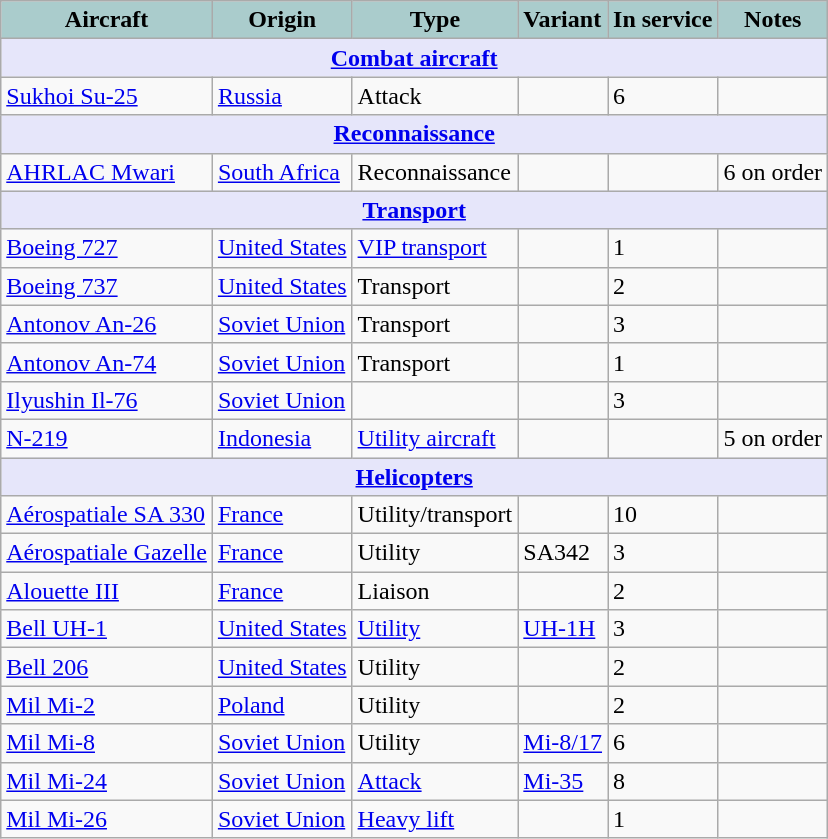<table class="wikitable">
<tr>
<th style="text-align:center; background:#acc;">Aircraft</th>
<th style="text-align: center; background:#acc;">Origin</th>
<th style="text-align:l center; background:#acc;">Type</th>
<th style="text-align:left; background:#acc;">Variant</th>
<th style="text-align:center; background:#acc;">In service</th>
<th style="text-align: center; background:#acc;">Notes</th>
</tr>
<tr>
<th style="align: center; background: lavender;" colspan="7"><a href='#'>Combat aircraft</a></th>
</tr>
<tr>
<td><a href='#'>Sukhoi Su-25</a></td>
<td><a href='#'>Russia</a></td>
<td>Attack</td>
<td></td>
<td>6</td>
<td></td>
</tr>
<tr>
<th style="align: center; background: lavender;" colspan="7"><a href='#'>Reconnaissance</a></th>
</tr>
<tr>
<td><a href='#'>AHRLAC Mwari</a></td>
<td><a href='#'>South Africa</a></td>
<td>Reconnaissance</td>
<td></td>
<td></td>
<td>6 on order</td>
</tr>
<tr>
<th style="align: center; background: lavender;" colspan="7"><a href='#'>Transport</a></th>
</tr>
<tr>
<td><a href='#'>Boeing 727</a></td>
<td><a href='#'>United States</a></td>
<td><a href='#'>VIP transport</a></td>
<td></td>
<td>1</td>
<td></td>
</tr>
<tr>
<td><a href='#'>Boeing 737</a></td>
<td><a href='#'>United States</a></td>
<td>Transport</td>
<td></td>
<td>2</td>
<td></td>
</tr>
<tr>
<td><a href='#'>Antonov An-26</a></td>
<td><a href='#'>Soviet Union</a></td>
<td>Transport</td>
<td></td>
<td>3</td>
<td></td>
</tr>
<tr>
<td><a href='#'>Antonov An-74</a></td>
<td><a href='#'>Soviet Union</a></td>
<td>Transport</td>
<td></td>
<td>1</td>
<td></td>
</tr>
<tr>
<td><a href='#'>Ilyushin Il-76</a></td>
<td><a href='#'>Soviet Union</a></td>
<td></td>
<td></td>
<td>3</td>
<td></td>
</tr>
<tr>
<td><a href='#'>N-219</a></td>
<td><a href='#'>Indonesia</a></td>
<td><a href='#'>Utility aircraft</a></td>
<td></td>
<td></td>
<td>5 on order</td>
</tr>
<tr>
<th style="align: center; background: lavender;" colspan="7"><a href='#'>Helicopters</a></th>
</tr>
<tr>
<td><a href='#'>Aérospatiale SA 330</a></td>
<td><a href='#'>France</a></td>
<td>Utility/transport</td>
<td></td>
<td>10</td>
<td></td>
</tr>
<tr>
<td><a href='#'>Aérospatiale Gazelle</a></td>
<td><a href='#'>France</a></td>
<td>Utility</td>
<td>SA342</td>
<td>3</td>
<td></td>
</tr>
<tr>
<td><a href='#'>Alouette III</a></td>
<td><a href='#'>France</a></td>
<td>Liaison</td>
<td></td>
<td>2</td>
<td></td>
</tr>
<tr>
<td><a href='#'>Bell UH-1</a></td>
<td><a href='#'>United States</a></td>
<td><a href='#'>Utility</a></td>
<td><a href='#'>UH-1H</a></td>
<td>3</td>
<td></td>
</tr>
<tr>
<td><a href='#'>Bell 206</a></td>
<td><a href='#'>United States</a></td>
<td>Utility</td>
<td></td>
<td>2</td>
<td></td>
</tr>
<tr>
<td><a href='#'>Mil Mi-2</a></td>
<td><a href='#'>Poland</a></td>
<td>Utility</td>
<td></td>
<td>2</td>
<td></td>
</tr>
<tr>
<td><a href='#'>Mil Mi-8</a></td>
<td><a href='#'>Soviet Union</a></td>
<td>Utility</td>
<td><a href='#'>Mi-8/17</a></td>
<td>6</td>
<td></td>
</tr>
<tr>
<td><a href='#'>Mil Mi-24</a></td>
<td><a href='#'>Soviet Union</a></td>
<td><a href='#'>Attack</a></td>
<td><a href='#'>Mi-35</a></td>
<td>8</td>
<td></td>
</tr>
<tr>
<td><a href='#'>Mil Mi-26</a></td>
<td><a href='#'>Soviet Union</a></td>
<td><a href='#'>Heavy lift</a></td>
<td></td>
<td>1</td>
<td></td>
</tr>
</table>
